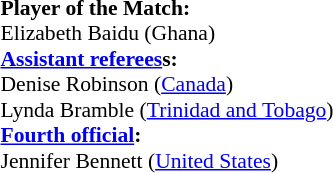<table style="width:100%; font-size:90%;">
<tr>
<td><br><strong>Player of the Match:</strong>
<br> Elizabeth Baidu (Ghana)<br><strong><a href='#'>Assistant referees</a>s:</strong>
<br> Denise Robinson (<a href='#'>Canada</a>)
<br> Lynda Bramble (<a href='#'>Trinidad and Tobago</a>)
<br><strong><a href='#'>Fourth official</a>:</strong>
<br> Jennifer Bennett (<a href='#'>United States</a>)</td>
</tr>
</table>
